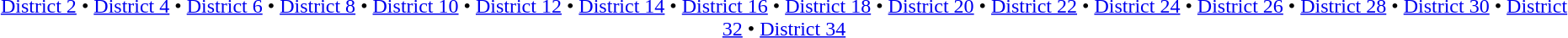<table id=toc class=toc summary=Contents>
<tr>
<td align=center><br><a href='#'>District 2</a> • <a href='#'>District 4</a> • <a href='#'>District 6</a> • <a href='#'>District 8</a> • <a href='#'>District 10</a> • <a href='#'>District 12</a> • <a href='#'>District 14</a> • <a href='#'>District 16</a> • <a href='#'>District 18</a> • <a href='#'>District 20</a> • <a href='#'>District 22</a> • <a href='#'>District 24</a> • <a href='#'>District 26</a> • <a href='#'>District 28</a> • <a href='#'>District 30</a> • <a href='#'>District 32</a> • <a href='#'>District 34</a></td>
</tr>
</table>
